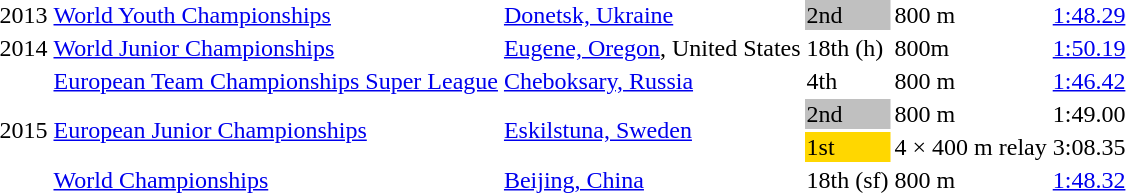<table>
<tr>
<td>2013</td>
<td><a href='#'>World Youth Championships</a></td>
<td><a href='#'>Donetsk, Ukraine</a></td>
<td bgcolor=silver>2nd</td>
<td>800 m</td>
<td><a href='#'>1:48.29</a></td>
</tr>
<tr>
<td>2014</td>
<td><a href='#'>World Junior Championships</a></td>
<td><a href='#'>Eugene, Oregon</a>, United States</td>
<td>18th (h)</td>
<td>800m</td>
<td><a href='#'>1:50.19</a></td>
</tr>
<tr>
<td rowspan=4>2015</td>
<td><a href='#'>European Team Championships Super League</a></td>
<td><a href='#'>Cheboksary, Russia</a></td>
<td>4th</td>
<td>800 m</td>
<td><a href='#'>1:46.42</a></td>
</tr>
<tr>
<td rowspan=2><a href='#'>European Junior Championships</a></td>
<td rowspan=2><a href='#'>Eskilstuna, Sweden</a></td>
<td bgcolor=silver>2nd</td>
<td>800 m</td>
<td>1:49.00</td>
</tr>
<tr>
<td bgcolor=gold>1st</td>
<td>4 × 400 m relay</td>
<td>3:08.35</td>
</tr>
<tr>
<td><a href='#'>World Championships</a></td>
<td><a href='#'>Beijing, China</a></td>
<td>18th (sf)</td>
<td>800 m</td>
<td><a href='#'>1:48.32</a></td>
</tr>
</table>
